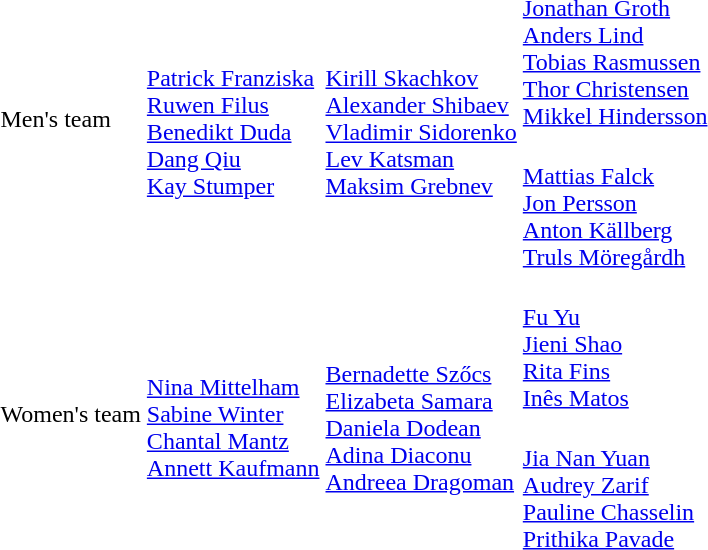<table>
<tr>
<td rowspan=2>Men's team</td>
<td rowspan=2><br><a href='#'>Patrick Franziska</a><br><a href='#'>Ruwen Filus</a><br><a href='#'>Benedikt Duda</a><br><a href='#'>Dang Qiu</a><br><a href='#'>Kay Stumper</a></td>
<td rowspan=2><br><a href='#'>Kirill Skachkov</a><br><a href='#'>Alexander Shibaev</a><br><a href='#'>Vladimir Sidorenko</a><br><a href='#'>Lev Katsman</a><br><a href='#'>Maksim Grebnev</a></td>
<td><br><a href='#'>Jonathan Groth</a><br><a href='#'>Anders Lind</a><br><a href='#'>Tobias Rasmussen</a><br><a href='#'>Thor Christensen</a><br><a href='#'>Mikkel Hindersson</a></td>
</tr>
<tr>
<td><br><a href='#'>Mattias Falck</a><br><a href='#'>Jon Persson</a><br><a href='#'>Anton Källberg</a><br><a href='#'>Truls Möregårdh</a></td>
</tr>
<tr>
<td rowspan=2>Women's team</td>
<td rowspan=2><br><a href='#'>Nina Mittelham</a><br><a href='#'>Sabine Winter</a><br><a href='#'>Chantal Mantz</a><br><a href='#'>Annett Kaufmann</a></td>
<td rowspan=2><br><a href='#'>Bernadette Szőcs</a><br><a href='#'>Elizabeta Samara</a><br><a href='#'>Daniela Dodean</a><br><a href='#'>Adina Diaconu</a><br><a href='#'>Andreea Dragoman</a></td>
<td><br><a href='#'>Fu Yu</a><br><a href='#'>Jieni Shao</a><br><a href='#'>Rita Fins</a><br><a href='#'>Inês Matos</a></td>
</tr>
<tr>
<td><br><a href='#'>Jia Nan Yuan</a><br><a href='#'>Audrey Zarif</a><br><a href='#'>Pauline Chasselin</a><br><a href='#'>Prithika Pavade</a></td>
</tr>
</table>
